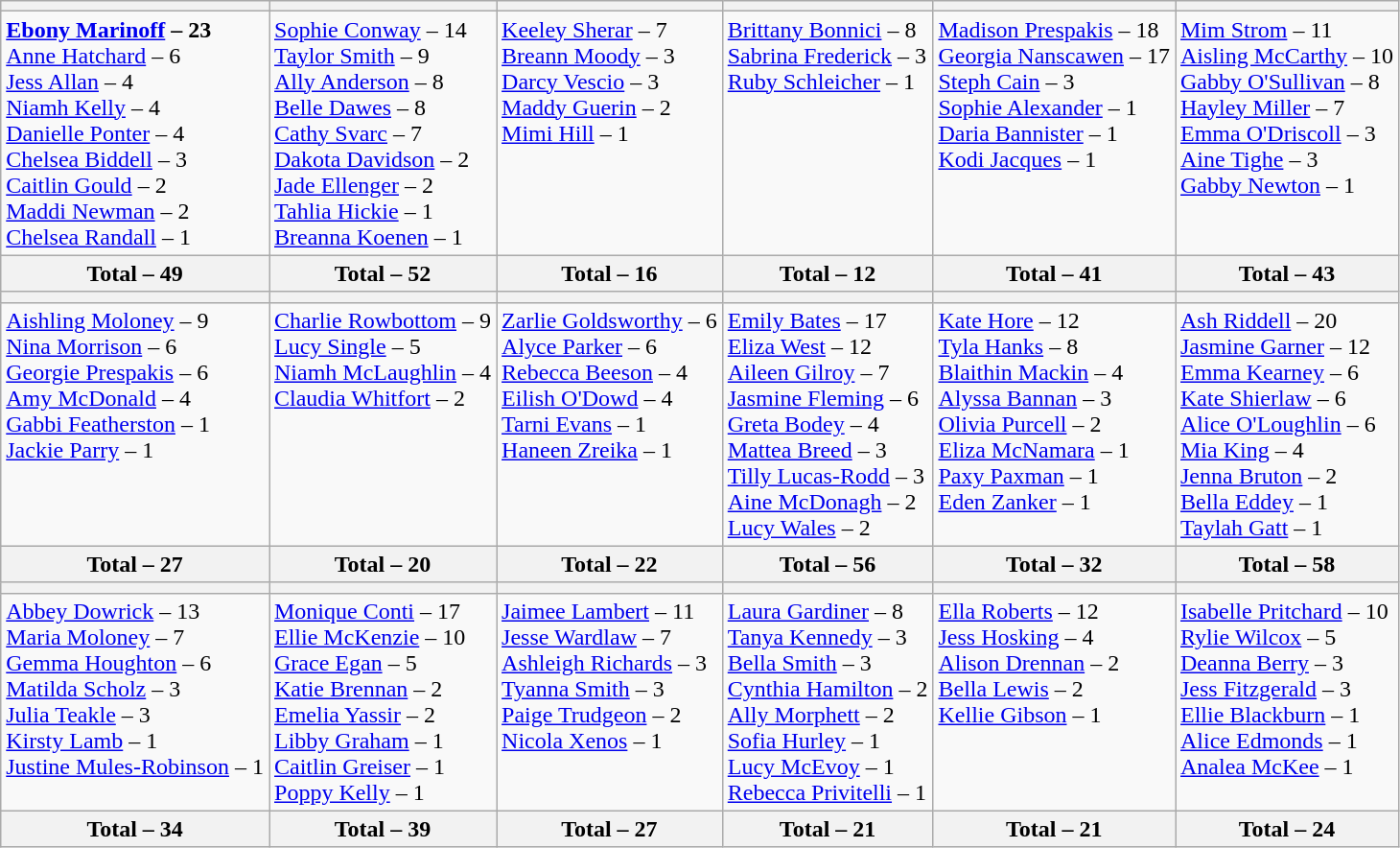<table class="wikitable plainrowheaders">
<tr>
<th></th>
<th></th>
<th></th>
<th></th>
<th></th>
<th></th>
</tr>
<tr style=vertical-align:top>
<td><strong><a href='#'>Ebony Marinoff</a> – 23</strong><br><a href='#'>Anne Hatchard</a> – 6<br><a href='#'>Jess Allan</a> – 4<br><a href='#'>Niamh Kelly</a> – 4<br><a href='#'>Danielle Ponter</a> – 4<br><a href='#'>Chelsea Biddell</a> – 3<br><a href='#'>Caitlin Gould</a> – 2<br><a href='#'>Maddi Newman</a> – 2<br><a href='#'>Chelsea Randall</a> – 1</td>
<td><a href='#'>Sophie Conway</a> – 14<br><a href='#'>Taylor Smith</a> – 9<br><a href='#'>Ally Anderson</a> – 8<br><a href='#'>Belle Dawes</a> – 8<br><a href='#'>Cathy Svarc</a> – 7<br><a href='#'>Dakota Davidson</a> – 2<br><a href='#'>Jade Ellenger</a> – 2<br><a href='#'>Tahlia Hickie</a> – 1<br><a href='#'>Breanna Koenen</a> – 1</td>
<td><a href='#'>Keeley Sherar</a> – 7<br><a href='#'>Breann Moody</a> – 3<br><a href='#'>Darcy Vescio</a> – 3<br><a href='#'>Maddy Guerin</a> – 2<br><a href='#'>Mimi Hill</a> – 1</td>
<td><a href='#'>Brittany Bonnici</a> – 8<br><a href='#'>Sabrina Frederick</a> – 3<br><a href='#'>Ruby Schleicher</a> – 1</td>
<td><a href='#'>Madison Prespakis</a> – 18<br><a href='#'>Georgia Nanscawen</a> – 17<br><a href='#'>Steph Cain</a> – 3<br><a href='#'>Sophie Alexander</a> – 1<br><a href='#'>Daria Bannister</a> – 1<br><a href='#'>Kodi Jacques</a> – 1</td>
<td><a href='#'>Mim Strom</a> – 11<br><a href='#'>Aisling McCarthy</a> – 10<br><a href='#'>Gabby O'Sullivan</a> – 8<br><a href='#'>Hayley Miller</a> – 7<br><a href='#'>Emma O'Driscoll</a> – 3<br><a href='#'>Aine Tighe</a> – 3<br><a href='#'>Gabby Newton</a> – 1</td>
</tr>
<tr>
<th scope=row>Total – 49</th>
<th scope=row>Total – 52</th>
<th scope=row>Total – 16</th>
<th scope=row>Total – 12</th>
<th scope=row>Total – 41</th>
<th scope=row>Total – 43</th>
</tr>
<tr>
<th></th>
<th></th>
<th></th>
<th></th>
<th></th>
<th></th>
</tr>
<tr style=vertical-align:top>
<td><a href='#'>Aishling Moloney</a> – 9<br><a href='#'>Nina Morrison</a> – 6<br><a href='#'>Georgie Prespakis</a> – 6<br><a href='#'>Amy McDonald</a> – 4<br><a href='#'>Gabbi Featherston</a> – 1<br><a href='#'>Jackie Parry</a> – 1</td>
<td><a href='#'>Charlie Rowbottom</a> – 9<br><a href='#'>Lucy Single</a> – 5<br><a href='#'>Niamh McLaughlin</a> – 4<br><a href='#'>Claudia Whitfort</a> – 2</td>
<td><a href='#'>Zarlie Goldsworthy</a> – 6<br><a href='#'>Alyce Parker</a> – 6<br><a href='#'>Rebecca Beeson</a> – 4<br><a href='#'>Eilish O'Dowd</a> – 4<br><a href='#'>Tarni Evans</a> – 1<br><a href='#'>Haneen Zreika</a> – 1</td>
<td><a href='#'>Emily Bates</a> – 17<br><a href='#'>Eliza West</a> – 12<br><a href='#'>Aileen Gilroy</a> – 7<br><a href='#'>Jasmine Fleming</a> – 6<br><a href='#'>Greta Bodey</a> – 4<br><a href='#'>Mattea Breed</a> – 3<br><a href='#'>Tilly Lucas-Rodd</a> – 3<br><a href='#'>Aine McDonagh</a> – 2<br><a href='#'>Lucy Wales</a> – 2</td>
<td><a href='#'>Kate Hore</a> – 12<br><a href='#'>Tyla Hanks</a> – 8<br><a href='#'>Blaithin Mackin</a> – 4<br><a href='#'>Alyssa Bannan</a> – 3<br><a href='#'>Olivia Purcell</a> – 2<br><a href='#'>Eliza McNamara</a> – 1<br><a href='#'>Paxy Paxman</a> – 1<br><a href='#'>Eden Zanker</a> – 1</td>
<td><a href='#'>Ash Riddell</a> – 20<br><a href='#'>Jasmine Garner</a> – 12<br><a href='#'>Emma Kearney</a> – 6<br><a href='#'>Kate Shierlaw</a> – 6<br><a href='#'>Alice O'Loughlin</a> – 6<br><a href='#'>Mia King</a> – 4<br><a href='#'>Jenna Bruton</a> – 2<br><a href='#'>Bella Eddey</a> – 1<br><a href='#'>Taylah Gatt</a> – 1</td>
</tr>
<tr>
<th scope=row>Total – 27</th>
<th scope=row>Total – 20</th>
<th scope=row>Total – 22</th>
<th scope=row>Total – 56</th>
<th scope=row>Total – 32</th>
<th scope=row>Total – 58</th>
</tr>
<tr>
<th></th>
<th></th>
<th></th>
<th></th>
<th></th>
<th></th>
</tr>
<tr style=vertical-align:top>
<td><a href='#'>Abbey Dowrick</a> – 13<br><a href='#'>Maria Moloney</a> – 7<br><a href='#'>Gemma Houghton</a> – 6<br><a href='#'>Matilda Scholz</a> – 3<br><a href='#'>Julia Teakle</a> – 3<br><a href='#'>Kirsty Lamb</a> – 1<br><a href='#'>Justine Mules-Robinson</a> – 1</td>
<td><a href='#'>Monique Conti</a> – 17<br><a href='#'>Ellie McKenzie</a> – 10<br><a href='#'>Grace Egan</a> – 5<br><a href='#'>Katie Brennan</a> – 2<br><a href='#'>Emelia Yassir</a> – 2<br><a href='#'>Libby Graham</a> – 1<br><a href='#'>Caitlin Greiser</a> – 1<br><a href='#'>Poppy Kelly</a> – 1</td>
<td><a href='#'>Jaimee Lambert</a> – 11<br><a href='#'>Jesse Wardlaw</a> – 7<br><a href='#'>Ashleigh Richards</a> – 3<br><a href='#'>Tyanna Smith</a> – 3<br><a href='#'>Paige Trudgeon</a> – 2<br><a href='#'>Nicola Xenos</a> – 1</td>
<td><a href='#'>Laura Gardiner</a> – 8<br><a href='#'>Tanya Kennedy</a> – 3<br><a href='#'>Bella Smith</a> – 3<br><a href='#'>Cynthia Hamilton</a> – 2<br><a href='#'>Ally Morphett</a> – 2<br><a href='#'>Sofia Hurley</a> – 1<br><a href='#'>Lucy McEvoy</a> – 1<br><a href='#'>Rebecca Privitelli</a> – 1</td>
<td><a href='#'>Ella Roberts</a> – 12<br><a href='#'>Jess Hosking</a> – 4<br><a href='#'>Alison Drennan</a> – 2<br><a href='#'>Bella Lewis</a> – 2<br><a href='#'>Kellie Gibson</a> – 1</td>
<td><a href='#'>Isabelle Pritchard</a> – 10<br><a href='#'>Rylie Wilcox</a> – 5<br><a href='#'>Deanna Berry</a> – 3<br><a href='#'>Jess Fitzgerald</a> – 3<br><a href='#'>Ellie Blackburn</a> – 1<br><a href='#'>Alice Edmonds</a> – 1<br><a href='#'>Analea McKee</a> – 1</td>
</tr>
<tr>
<th scope=row>Total – 34</th>
<th scope=row>Total – 39</th>
<th scope=row>Total – 27</th>
<th scope=row>Total – 21</th>
<th scope=row>Total – 21</th>
<th scope=row>Total – 24</th>
</tr>
</table>
